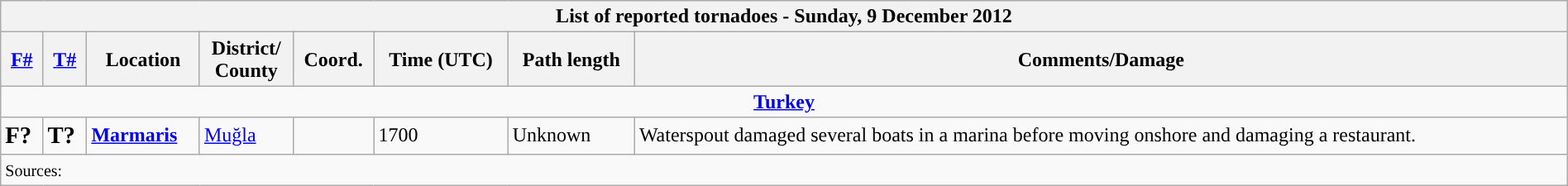<table class="wikitable collapsible" width="100%">
<tr>
<th colspan="8">List of reported tornadoes - Sunday, 9 December 2012</th>
</tr>
<tr>
<th><a href='#'>F#</a></th>
<th><a href='#'>T#</a></th>
<th>Location</th>
<th>District/<br>County</th>
<th>Coord.</th>
<th>Time (UTC)</th>
<th>Path length</th>
<th>Comments/Damage</th>
</tr>
<tr>
<td colspan="8" align=center><strong><a href='#'>Turkey</a></strong></td>
</tr>
<tr>
<td><big><strong>F?</strong></big></td>
<td><big><strong>T?</strong></big></td>
<td><strong><a href='#'>Marmaris</a></strong></td>
<td><a href='#'>Muğla</a></td>
<td></td>
<td>1700</td>
<td>Unknown</td>
<td>Waterspout damaged several boats in a marina before moving onshore and damaging a restaurant.</td>
</tr>
<tr>
<td colspan="8"><small>Sources:  </small></td>
</tr>
</table>
